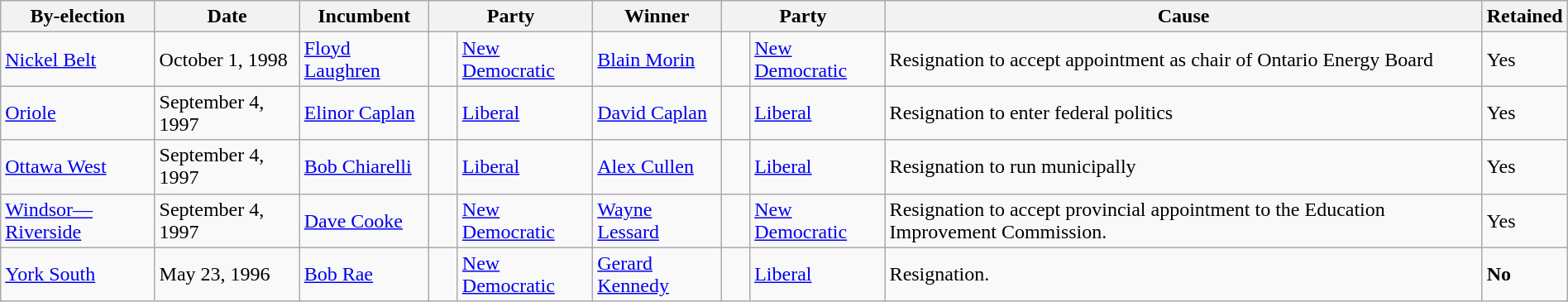<table class=wikitable style="width:100%">
<tr>
<th>By-election</th>
<th>Date</th>
<th>Incumbent</th>
<th colspan=2>Party</th>
<th>Winner</th>
<th colspan=2>Party</th>
<th>Cause</th>
<th>Retained</th>
</tr>
<tr>
<td><a href='#'>Nickel Belt</a></td>
<td>October 1, 1998</td>
<td><a href='#'>Floyd Laughren</a></td>
<td>   </td>
<td><a href='#'>New Democratic</a></td>
<td><a href='#'>Blain Morin</a></td>
<td>   </td>
<td><a href='#'>New Democratic</a></td>
<td>Resignation to accept appointment as chair of Ontario Energy Board</td>
<td>Yes</td>
</tr>
<tr>
<td><a href='#'>Oriole</a></td>
<td>September 4, 1997</td>
<td><a href='#'>Elinor Caplan</a></td>
<td>    </td>
<td><a href='#'>Liberal</a></td>
<td><a href='#'>David Caplan</a></td>
<td>    </td>
<td><a href='#'>Liberal</a></td>
<td>Resignation to enter federal politics</td>
<td>Yes</td>
</tr>
<tr>
<td><a href='#'>Ottawa West</a></td>
<td>September 4, 1997</td>
<td><a href='#'>Bob Chiarelli</a></td>
<td>    </td>
<td><a href='#'>Liberal</a></td>
<td><a href='#'>Alex Cullen</a></td>
<td>    </td>
<td><a href='#'>Liberal</a></td>
<td>Resignation to run municipally</td>
<td>Yes</td>
</tr>
<tr>
<td><a href='#'>Windsor—Riverside</a></td>
<td>September 4, 1997</td>
<td><a href='#'>Dave Cooke</a></td>
<td>   </td>
<td><a href='#'>New Democratic</a></td>
<td><a href='#'>Wayne Lessard</a></td>
<td>   </td>
<td><a href='#'>New Democratic</a></td>
<td>Resignation to accept provincial appointment to the Education Improvement Commission.</td>
<td>Yes</td>
</tr>
<tr>
<td><a href='#'>York South</a></td>
<td>May 23, 1996</td>
<td><a href='#'>Bob Rae</a></td>
<td>   </td>
<td><a href='#'>New Democratic</a></td>
<td><a href='#'>Gerard Kennedy</a></td>
<td>    </td>
<td><a href='#'>Liberal</a></td>
<td>Resignation.</td>
<td><strong>No</strong></td>
</tr>
</table>
